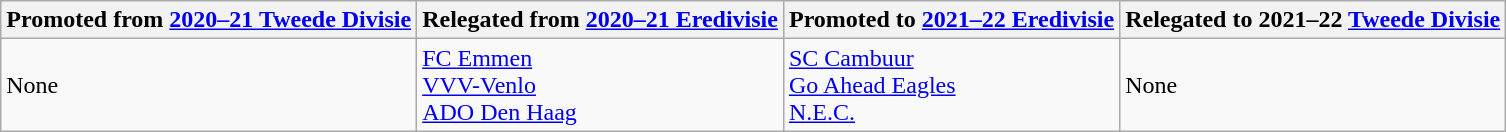<table class="wikitable">
<tr>
<th>Promoted from <a href='#'>2020–21 Tweede Divisie</a></th>
<th>Relegated from <a href='#'>2020–21 Eredivisie</a></th>
<th>Promoted to <a href='#'>2021–22 Eredivisie</a></th>
<th>Relegated to 2021–22 <a href='#'>Tweede Divisie</a></th>
</tr>
<tr>
<td>None</td>
<td><a href='#'>FC Emmen</a><br><a href='#'>VVV-Venlo</a><br><a href='#'>ADO Den Haag</a></td>
<td><a href='#'>SC Cambuur</a><br><a href='#'>Go Ahead Eagles</a><br><a href='#'>N.E.C.</a></td>
<td>None</td>
</tr>
</table>
